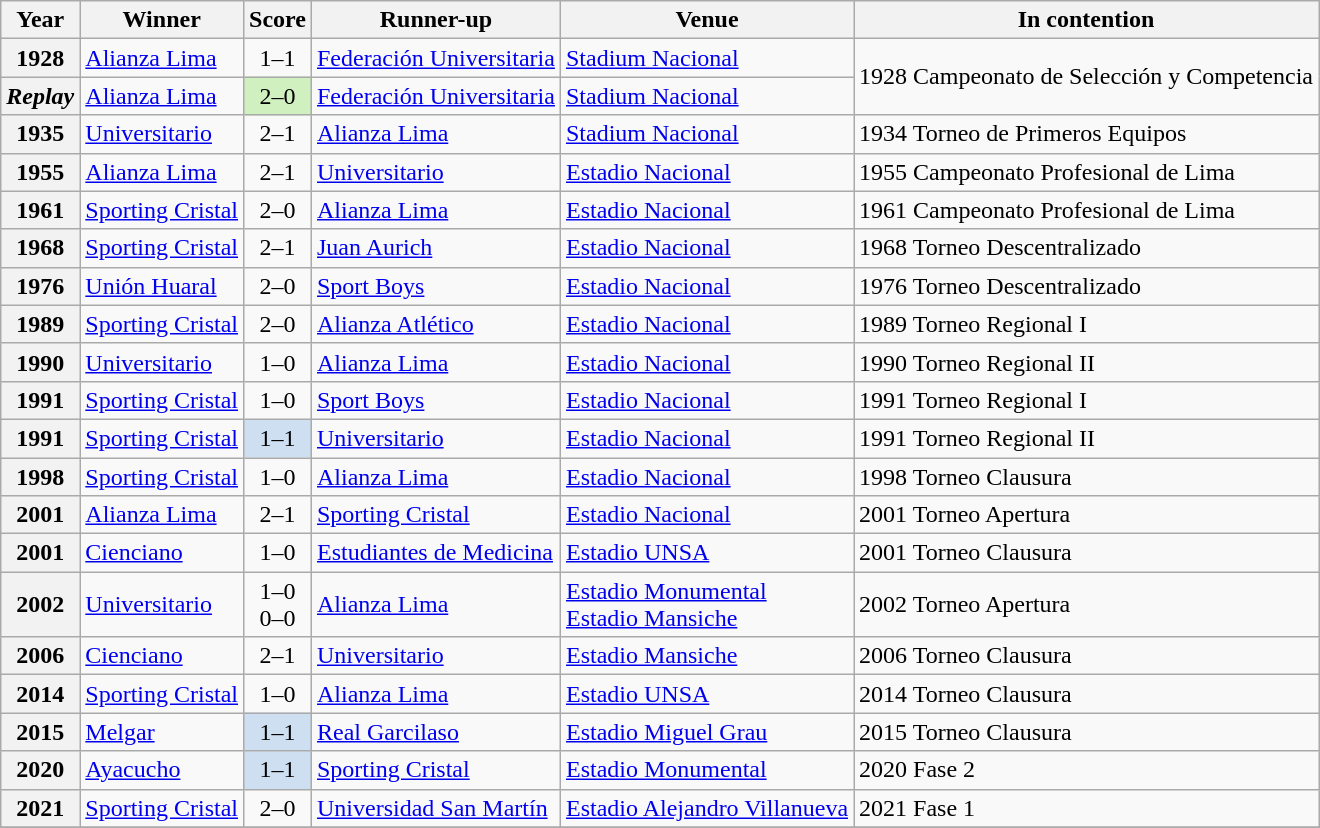<table class="wikitable plainrowheaders sortable">
<tr>
<th scope="col">Year</th>
<th scope="col">Winner</th>
<th scope="col">Score</th>
<th scope="col">Runner-up</th>
<th scope="col">Venue</th>
<th scope="col">In contention</th>
</tr>
<tr>
<th scope="row" style="text-align:center">1928</th>
<td><a href='#'>Alianza Lima</a></td>
<td align=center>1–1</td>
<td><a href='#'>Federación Universitaria</a></td>
<td><a href='#'>Stadium Nacional</a></td>
<td rowspan=2>1928 Campeonato de Selección y Competencia</td>
</tr>
<tr>
<th scope="row" style="text-align:center"><em>Replay</em></th>
<td><a href='#'>Alianza Lima</a></td>
<td align=center bgcolor=D0F0C0>2–0</td>
<td><a href='#'>Federación Universitaria</a></td>
<td><a href='#'>Stadium Nacional</a></td>
</tr>
<tr>
<th scope="row" style="text-align:center">1935</th>
<td><a href='#'>Universitario</a></td>
<td align=center>2–1</td>
<td><a href='#'>Alianza Lima</a></td>
<td><a href='#'>Stadium Nacional</a></td>
<td>1934 Torneo de Primeros Equipos</td>
</tr>
<tr>
<th scope="row" style="text-align:center">1955</th>
<td><a href='#'>Alianza Lima</a></td>
<td align=center>2–1</td>
<td><a href='#'>Universitario</a></td>
<td><a href='#'>Estadio Nacional</a></td>
<td>1955 Campeonato Profesional de Lima</td>
</tr>
<tr>
<th scope="row" style="text-align:center">1961</th>
<td><a href='#'>Sporting Cristal</a></td>
<td align=center>2–0</td>
<td><a href='#'>Alianza Lima</a></td>
<td><a href='#'>Estadio Nacional</a></td>
<td>1961 Campeonato Profesional de Lima</td>
</tr>
<tr>
<th scope="row" style="text-align:center">1968</th>
<td><a href='#'>Sporting Cristal</a></td>
<td align=center>2–1</td>
<td><a href='#'>Juan Aurich</a></td>
<td><a href='#'>Estadio Nacional</a></td>
<td>1968 Torneo Descentralizado</td>
</tr>
<tr>
<th scope="row" style="text-align:center">1976</th>
<td><a href='#'>Unión Huaral</a></td>
<td align=center>2–0</td>
<td><a href='#'>Sport Boys</a></td>
<td><a href='#'>Estadio Nacional</a></td>
<td>1976 Torneo Descentralizado</td>
</tr>
<tr>
<th scope="row" style="text-align:center">1989</th>
<td><a href='#'>Sporting Cristal</a></td>
<td align=center>2–0</td>
<td><a href='#'>Alianza Atlético</a></td>
<td><a href='#'>Estadio Nacional</a></td>
<td>1989 Torneo Regional I</td>
</tr>
<tr>
<th scope="row" style="text-align:center">1990</th>
<td><a href='#'>Universitario</a></td>
<td align=center>1–0</td>
<td><a href='#'>Alianza Lima</a></td>
<td><a href='#'>Estadio Nacional</a></td>
<td>1990 Torneo Regional II</td>
</tr>
<tr>
<th scope="row" style="text-align:center">1991</th>
<td><a href='#'>Sporting Cristal</a></td>
<td align=center>1–0</td>
<td><a href='#'>Sport Boys</a></td>
<td><a href='#'>Estadio Nacional</a></td>
<td>1991 Torneo Regional I</td>
</tr>
<tr>
<th scope="row" style="text-align:center">1991</th>
<td><a href='#'>Sporting Cristal</a></td>
<td align=center bgcolor=cedff2>1–1</td>
<td><a href='#'>Universitario</a></td>
<td><a href='#'>Estadio Nacional</a></td>
<td>1991 Torneo Regional II</td>
</tr>
<tr>
<th scope="row" style="text-align:center">1998</th>
<td><a href='#'>Sporting Cristal</a></td>
<td align=center>1–0</td>
<td><a href='#'>Alianza Lima</a></td>
<td><a href='#'>Estadio Nacional</a></td>
<td>1998 Torneo Clausura</td>
</tr>
<tr>
<th scope="row" style="text-align:center">2001</th>
<td><a href='#'>Alianza Lima</a></td>
<td align=center>2–1</td>
<td><a href='#'>Sporting Cristal</a></td>
<td><a href='#'>Estadio Nacional</a></td>
<td>2001 Torneo Apertura</td>
</tr>
<tr>
<th scope="row" style="text-align:center">2001</th>
<td><a href='#'>Cienciano</a></td>
<td align=center>1–0</td>
<td><a href='#'>Estudiantes de Medicina</a></td>
<td><a href='#'>Estadio UNSA</a></td>
<td>2001 Torneo Clausura</td>
</tr>
<tr>
<th scope="row" style="text-align:center">2002</th>
<td><a href='#'>Universitario</a></td>
<td align=center>1–0<br>0–0</td>
<td><a href='#'>Alianza Lima</a></td>
<td><a href='#'>Estadio Monumental</a><br><a href='#'>Estadio Mansiche</a></td>
<td>2002 Torneo Apertura</td>
</tr>
<tr>
<th scope="row" style="text-align:center">2006</th>
<td><a href='#'>Cienciano</a></td>
<td align=center>2–1</td>
<td><a href='#'>Universitario</a></td>
<td><a href='#'>Estadio Mansiche</a></td>
<td>2006 Torneo Clausura</td>
</tr>
<tr>
<th scope="row" style="text-align:center">2014</th>
<td><a href='#'>Sporting Cristal</a></td>
<td align=center>1–0</td>
<td><a href='#'>Alianza Lima</a></td>
<td><a href='#'>Estadio UNSA</a></td>
<td>2014 Torneo Clausura</td>
</tr>
<tr>
<th scope="row" style="text-align:center">2015</th>
<td><a href='#'>Melgar</a></td>
<td align=center bgcolor=cedff2>1–1</td>
<td><a href='#'>Real Garcilaso</a></td>
<td><a href='#'>Estadio Miguel Grau</a></td>
<td>2015 Torneo Clausura</td>
</tr>
<tr>
<th scope="row" style="text-align:center">2020</th>
<td><a href='#'>Ayacucho</a></td>
<td align=center bgcolor=cedff2>1–1</td>
<td><a href='#'>Sporting Cristal</a></td>
<td><a href='#'>Estadio Monumental</a></td>
<td>2020 Fase 2</td>
</tr>
<tr>
<th scope="row" style="text-align:center">2021</th>
<td><a href='#'>Sporting Cristal</a></td>
<td align=center>2–0</td>
<td><a href='#'>Universidad San Martín</a></td>
<td><a href='#'>Estadio Alejandro Villanueva</a></td>
<td>2021 Fase 1</td>
</tr>
<tr>
</tr>
</table>
